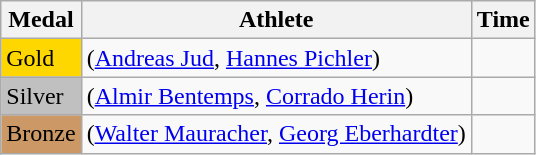<table class="wikitable">
<tr>
<th>Medal</th>
<th>Athlete</th>
<th>Time</th>
</tr>
<tr>
<td bgcolor="gold">Gold</td>
<td> (<a href='#'>Andreas Jud</a>, <a href='#'>Hannes Pichler</a>)</td>
<td></td>
</tr>
<tr>
<td bgcolor="silver">Silver</td>
<td> (<a href='#'>Almir Bentemps</a>, <a href='#'>Corrado Herin</a>)</td>
<td></td>
</tr>
<tr>
<td bgcolor="CC9966">Bronze</td>
<td> (<a href='#'>Walter Mauracher</a>, <a href='#'>Georg Eberhardter</a>)</td>
<td></td>
</tr>
</table>
